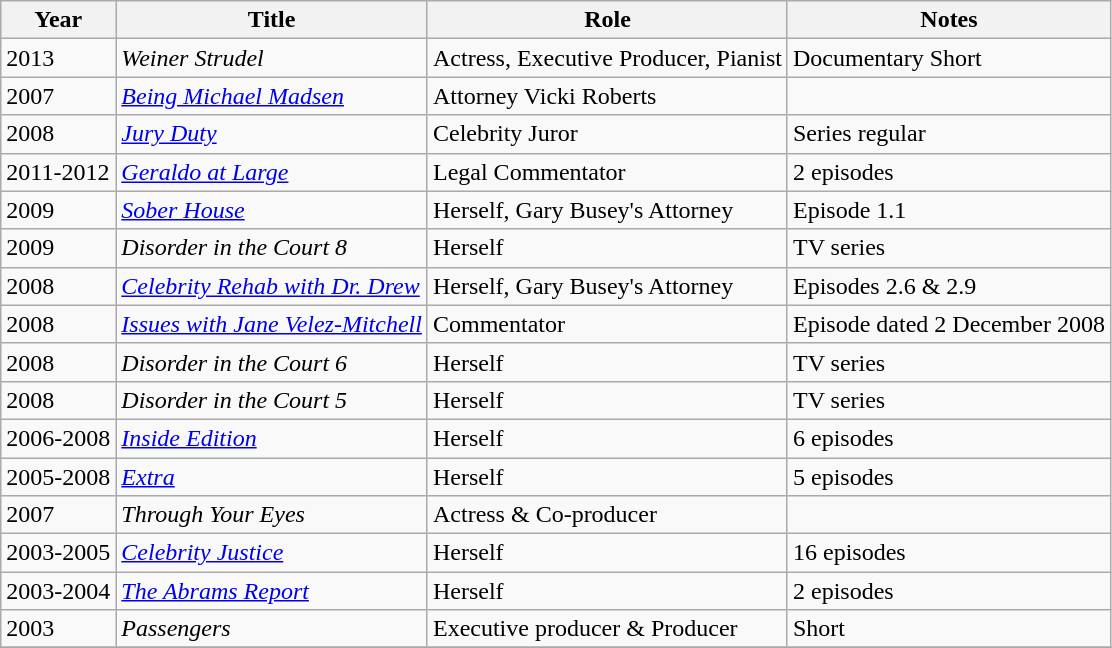<table class="wikitable sortable">
<tr>
<th>Year</th>
<th>Title</th>
<th>Role</th>
<th class="unsortable">Notes</th>
</tr>
<tr>
<td>2013</td>
<td><em>Weiner Strudel</em></td>
<td>Actress, Executive Producer, Pianist</td>
<td>Documentary Short</td>
</tr>
<tr>
<td>2007</td>
<td><em><a href='#'>Being Michael Madsen</a></em></td>
<td>Attorney Vicki Roberts</td>
<td></td>
</tr>
<tr>
<td>2008</td>
<td><em><a href='#'>Jury Duty</a></em></td>
<td>Celebrity Juror</td>
<td>Series regular</td>
</tr>
<tr>
<td>2011-2012</td>
<td><em><a href='#'>Geraldo at Large</a></em></td>
<td>Legal Commentator</td>
<td>2 episodes</td>
</tr>
<tr>
<td>2009</td>
<td><em><a href='#'>Sober House</a></em></td>
<td>Herself, Gary Busey's Attorney</td>
<td>Episode 1.1</td>
</tr>
<tr>
<td>2009</td>
<td><em>Disorder in the Court 8</em></td>
<td>Herself</td>
<td>TV series</td>
</tr>
<tr>
<td>2008</td>
<td><em><a href='#'>Celebrity Rehab with Dr. Drew</a></em></td>
<td>Herself, Gary Busey's Attorney</td>
<td>Episodes 2.6 & 2.9</td>
</tr>
<tr>
<td>2008</td>
<td><em><a href='#'>Issues with Jane Velez-Mitchell</a></em></td>
<td>Commentator</td>
<td>Episode dated 2 December 2008</td>
</tr>
<tr>
<td>2008</td>
<td><em>Disorder in the Court 6</em></td>
<td>Herself</td>
<td>TV series</td>
</tr>
<tr>
<td>2008</td>
<td><em>Disorder in the Court 5</em></td>
<td>Herself</td>
<td>TV series</td>
</tr>
<tr>
<td>2006-2008</td>
<td><em><a href='#'>Inside Edition</a></em></td>
<td>Herself</td>
<td>6 episodes</td>
</tr>
<tr>
<td>2005-2008</td>
<td><em><a href='#'>Extra</a></em></td>
<td>Herself</td>
<td>5 episodes</td>
</tr>
<tr>
<td>2007</td>
<td><em>Through Your Eyes</em></td>
<td>Actress & Co-producer</td>
<td></td>
</tr>
<tr>
<td>2003-2005</td>
<td><em><a href='#'>Celebrity Justice</a></em></td>
<td>Herself</td>
<td>16 episodes</td>
</tr>
<tr>
<td>2003-2004</td>
<td><em><a href='#'>The Abrams Report</a></em></td>
<td>Herself</td>
<td>2 episodes</td>
</tr>
<tr>
<td>2003</td>
<td><em>Passengers</em></td>
<td>Executive producer & Producer</td>
<td>Short</td>
</tr>
<tr>
</tr>
</table>
